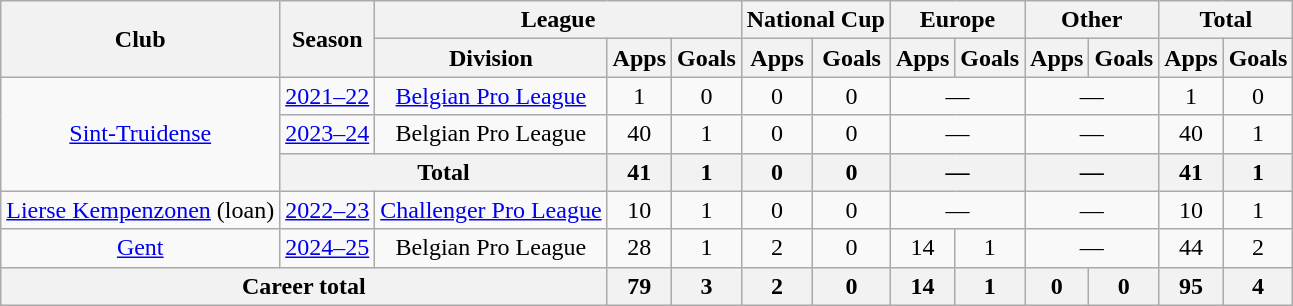<table class="wikitable" style="text-align: center">
<tr>
<th rowspan="2">Club</th>
<th rowspan="2">Season</th>
<th colspan="3">League</th>
<th colspan="2">National Cup</th>
<th colspan="2">Europe</th>
<th colspan="2">Other</th>
<th colspan="2">Total</th>
</tr>
<tr>
<th>Division</th>
<th>Apps</th>
<th>Goals</th>
<th>Apps</th>
<th>Goals</th>
<th>Apps</th>
<th>Goals</th>
<th>Apps</th>
<th>Goals</th>
<th>Apps</th>
<th>Goals</th>
</tr>
<tr>
<td rowspan="3"><a href='#'>Sint-Truidense</a></td>
<td><a href='#'>2021–22</a></td>
<td><a href='#'>Belgian Pro League</a></td>
<td>1</td>
<td>0</td>
<td>0</td>
<td>0</td>
<td colspan="2">—</td>
<td colspan="2">—</td>
<td>1</td>
<td>0</td>
</tr>
<tr>
<td><a href='#'>2023–24</a></td>
<td>Belgian Pro League</td>
<td>40</td>
<td>1</td>
<td>0</td>
<td>0</td>
<td colspan="2">—</td>
<td colspan="2">—</td>
<td>40</td>
<td>1</td>
</tr>
<tr>
<th colspan="2">Total</th>
<th>41</th>
<th>1</th>
<th>0</th>
<th>0</th>
<th colspan="2">—</th>
<th colspan="2">—</th>
<th>41</th>
<th>1</th>
</tr>
<tr>
<td><a href='#'>Lierse Kempenzonen</a> (loan)</td>
<td><a href='#'>2022–23</a></td>
<td><a href='#'>Challenger Pro League</a></td>
<td>10</td>
<td>1</td>
<td>0</td>
<td>0</td>
<td colspan="2">—</td>
<td colspan="2">—</td>
<td>10</td>
<td>1</td>
</tr>
<tr>
<td><a href='#'>Gent</a></td>
<td><a href='#'>2024–25</a></td>
<td>Belgian Pro League</td>
<td>28</td>
<td>1</td>
<td>2</td>
<td>0</td>
<td>14</td>
<td>1</td>
<td colspan="2">—</td>
<td>44</td>
<td>2</td>
</tr>
<tr>
<th colspan="3">Career total</th>
<th>79</th>
<th>3</th>
<th>2</th>
<th>0</th>
<th>14</th>
<th>1</th>
<th>0</th>
<th>0</th>
<th>95</th>
<th>4</th>
</tr>
</table>
